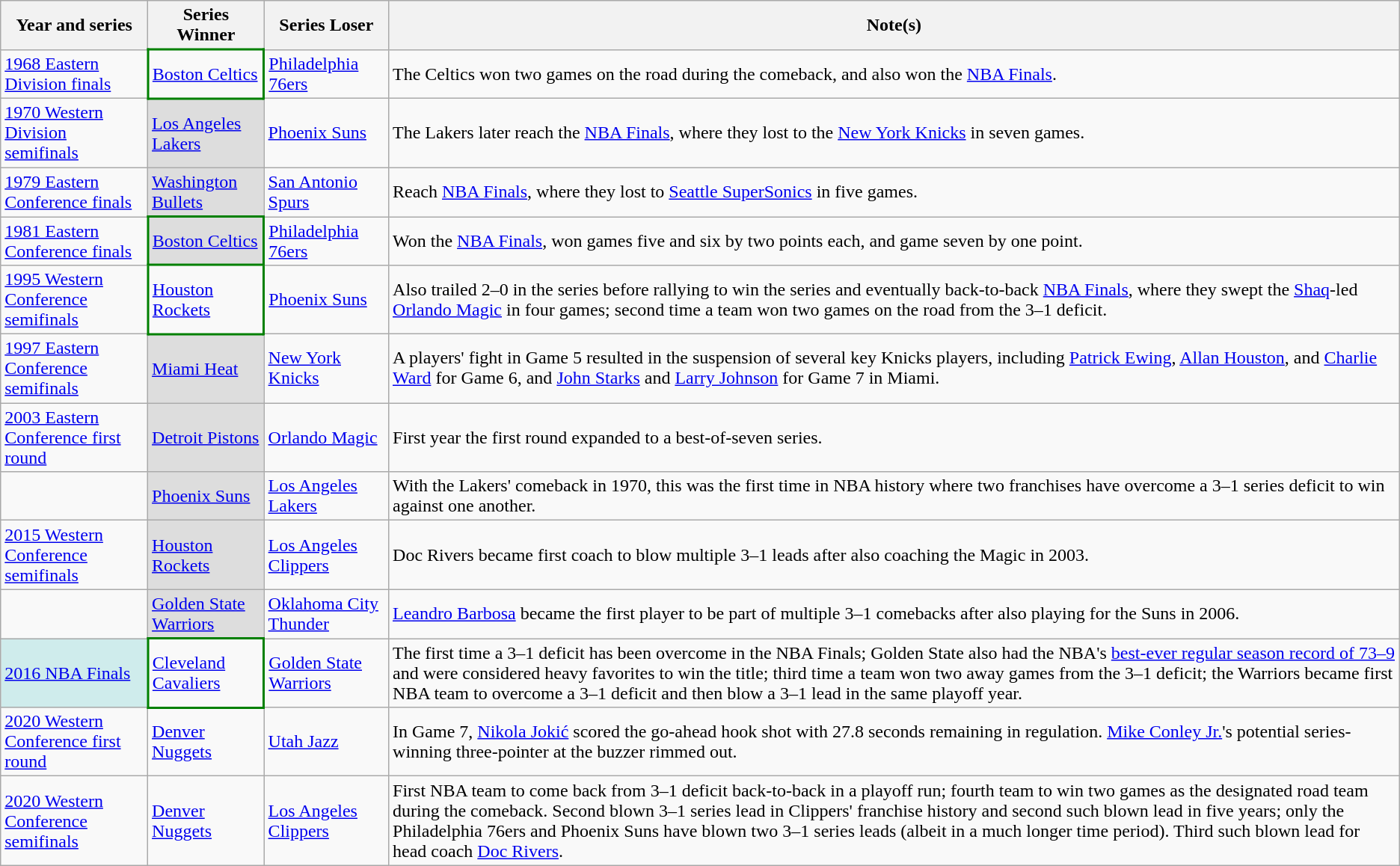<table class="wikitable">
<tr>
<th>Year and series</th>
<th>Series Winner</th>
<th>Series Loser</th>
<th>Note(s)</th>
</tr>
<tr>
<td><a href='#'>1968 Eastern Division finals</a></td>
<td style="border-bottom:2px solid green; border-top:2px solid green; border-left:2px solid green; border-right:2px solid green"><a href='#'>Boston Celtics</a></td>
<td><a href='#'>Philadelphia 76ers</a></td>
<td>The Celtics won two games on the road during the comeback, and also won the <a href='#'>NBA Finals</a>.</td>
</tr>
<tr>
<td><a href='#'>1970 Western Division semifinals</a></td>
<td bgcolor="#dddddd"><a href='#'>Los Angeles Lakers</a></td>
<td><a href='#'>Phoenix Suns</a></td>
<td>The Lakers later reach the <a href='#'>NBA Finals</a>, where they lost to the <a href='#'>New York Knicks</a> in seven games.</td>
</tr>
<tr>
<td><a href='#'>1979 Eastern Conference finals</a></td>
<td bgcolor="#dddddd"><a href='#'>Washington Bullets</a></td>
<td><a href='#'>San Antonio Spurs</a></td>
<td>Reach <a href='#'>NBA Finals</a>, where they lost to <a href='#'>Seattle SuperSonics</a> in five games.</td>
</tr>
<tr>
<td><a href='#'>1981 Eastern Conference finals</a></td>
<td style="border-bottom:2px solid green; border-top:2px solid green; border-left:2px solid green; border-right:2px solid green" bgcolor="#dddddd"><a href='#'>Boston Celtics</a></td>
<td><a href='#'>Philadelphia 76ers</a></td>
<td>Won the <a href='#'>NBA Finals</a>, won games five and six by two points each, and game seven by one point.</td>
</tr>
<tr>
<td><a href='#'>1995 Western Conference semifinals</a></td>
<td style="border-bottom:2px solid green; border-top:2px solid green; border-left:2px solid green; border-right:2px solid green"><a href='#'>Houston Rockets</a></td>
<td><a href='#'>Phoenix Suns</a></td>
<td>Also trailed 2–0 in the series before rallying to win the series and eventually back-to-back <a href='#'>NBA Finals</a>, where they swept the <a href='#'>Shaq</a>-led <a href='#'>Orlando Magic</a> in four games; second time a team won two games on the road from the 3–1 deficit.</td>
</tr>
<tr>
<td><a href='#'>1997 Eastern Conference semifinals</a></td>
<td bgcolor="#dddddd"><a href='#'>Miami Heat</a></td>
<td><a href='#'>New York Knicks</a></td>
<td>A players' fight in Game 5 resulted in the suspension of several key Knicks players, including <a href='#'>Patrick Ewing</a>, <a href='#'>Allan Houston</a>, and <a href='#'>Charlie Ward</a> for Game 6, and <a href='#'>John Starks</a> and <a href='#'>Larry Johnson</a> for Game 7 in Miami.</td>
</tr>
<tr>
<td><a href='#'>2003 Eastern Conference first round</a></td>
<td bgcolor="#dddddd"><a href='#'>Detroit Pistons</a></td>
<td><a href='#'>Orlando Magic</a></td>
<td>First year the first round expanded to a best-of-seven series.</td>
</tr>
<tr>
<td></td>
<td bgcolor="#dddddd"><a href='#'>Phoenix Suns</a></td>
<td><a href='#'>Los Angeles Lakers</a></td>
<td>With the Lakers' comeback in 1970, this was the first time in NBA history where two franchises have overcome a 3–1 series deficit to win against one another.</td>
</tr>
<tr>
<td><a href='#'>2015 Western Conference semifinals</a></td>
<td bgcolor="#dddddd"><a href='#'>Houston Rockets</a></td>
<td><a href='#'>Los Angeles Clippers</a></td>
<td>Doc Rivers became first coach to blow multiple 3–1 leads after also coaching the Magic in 2003.</td>
</tr>
<tr>
<td></td>
<td bgcolor="#dddddd"><a href='#'>Golden State Warriors</a></td>
<td><a href='#'>Oklahoma City Thunder</a></td>
<td><a href='#'>Leandro Barbosa</a> became the first player to be part of multiple 3–1 comebacks after also playing for the Suns in 2006.</td>
</tr>
<tr>
<td style="background-color:#cfecec"><a href='#'>2016 NBA Finals</a></td>
<td style="border-bottom:2px solid green; border-top:2px solid green; border-left:2px solid green; border-right:2px solid green"><a href='#'>Cleveland Cavaliers</a></td>
<td><a href='#'>Golden State Warriors</a></td>
<td>The first time a 3–1 deficit has been overcome in the NBA Finals; Golden State also had the NBA's <a href='#'>best-ever regular season record of 73–9</a> and were considered heavy favorites to win the title; third time a team won two away games from the 3–1 deficit; the Warriors became first NBA team to overcome a 3–1 deficit and then blow a 3–1 lead in the same playoff year.</td>
</tr>
<tr>
<td><a href='#'>2020 Western Conference first round</a></td>
<td><a href='#'>Denver Nuggets</a></td>
<td><a href='#'>Utah Jazz</a></td>
<td>In Game 7, <a href='#'>Nikola Jokić</a> scored the go-ahead hook shot with 27.8 seconds remaining in regulation. <a href='#'>Mike Conley Jr.</a>'s potential series-winning three-pointer at the buzzer rimmed out.</td>
</tr>
<tr>
<td><a href='#'>2020 Western Conference semifinals</a></td>
<td><a href='#'>Denver Nuggets</a></td>
<td><a href='#'>Los Angeles Clippers</a></td>
<td>First NBA team to come back from 3–1 deficit back-to-back in a playoff run; fourth team to win two games as the designated road team during the comeback. Second blown 3–1 series lead in Clippers' franchise history and second such blown lead in five years; only the Philadelphia 76ers and Phoenix Suns have blown two 3–1 series leads (albeit in a much longer time period). Third such blown lead for head coach <a href='#'>Doc Rivers</a>.</td>
</tr>
</table>
